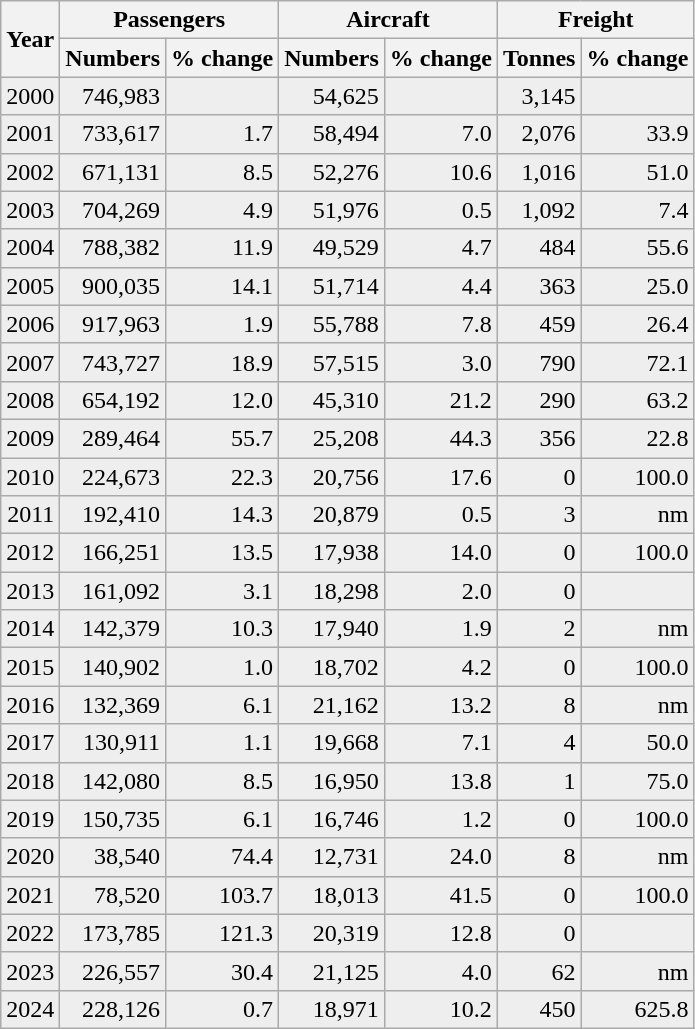<table class="wikitable sortable" style="padding:0.5em; text-align:right;">
<tr>
<th rowspan=2>Year</th>
<th colspan=2>Passengers</th>
<th colspan=2>Aircraft</th>
<th colspan=2>Freight</th>
</tr>
<tr>
<th>Numbers</th>
<th>% change</th>
<th>Numbers</th>
<th>% change</th>
<th>Tonnes</th>
<th>% change</th>
</tr>
<tr style="background:#eee;">
<td>2000</td>
<td>746,983</td>
<td></td>
<td>54,625</td>
<td></td>
<td>3,145</td>
<td></td>
</tr>
<tr style="background:#eee;">
<td>2001</td>
<td>733,617</td>
<td> 1.7</td>
<td>58,494</td>
<td> 7.0</td>
<td>2,076</td>
<td> 33.9</td>
</tr>
<tr style="background:#eee;">
<td>2002</td>
<td>671,131</td>
<td> 8.5</td>
<td>52,276</td>
<td> 10.6</td>
<td>1,016</td>
<td> 51.0</td>
</tr>
<tr style="background:#eee;">
<td>2003</td>
<td>704,269</td>
<td> 4.9</td>
<td>51,976</td>
<td> 0.5</td>
<td>1,092</td>
<td> 7.4</td>
</tr>
<tr style="background:#eee;">
<td>2004</td>
<td>788,382</td>
<td> 11.9</td>
<td>49,529</td>
<td> 4.7</td>
<td>484</td>
<td> 55.6</td>
</tr>
<tr style="background:#eee;">
<td>2005</td>
<td>900,035</td>
<td> 14.1</td>
<td>51,714</td>
<td> 4.4</td>
<td>363</td>
<td> 25.0</td>
</tr>
<tr style="background:#eee;">
<td>2006</td>
<td>917,963</td>
<td> 1.9</td>
<td>55,788</td>
<td> 7.8</td>
<td>459</td>
<td> 26.4</td>
</tr>
<tr style="background:#eee;">
<td>2007</td>
<td>743,727</td>
<td> 18.9</td>
<td>57,515</td>
<td> 3.0</td>
<td>790</td>
<td> 72.1</td>
</tr>
<tr style="background:#eee;">
<td>2008</td>
<td>654,192</td>
<td> 12.0</td>
<td>45,310</td>
<td> 21.2</td>
<td>290</td>
<td> 63.2</td>
</tr>
<tr style="background:#eee;">
<td>2009</td>
<td>289,464</td>
<td> 55.7</td>
<td>25,208</td>
<td> 44.3</td>
<td>356</td>
<td> 22.8</td>
</tr>
<tr style="background:#eee;">
<td>2010</td>
<td>224,673</td>
<td> 22.3</td>
<td>20,756</td>
<td> 17.6</td>
<td>0</td>
<td> 100.0</td>
</tr>
<tr style="background:#eee;">
<td>2011</td>
<td>192,410</td>
<td> 14.3</td>
<td>20,879</td>
<td> 0.5</td>
<td>3</td>
<td> nm</td>
</tr>
<tr style="background:#eee;">
<td>2012</td>
<td>166,251</td>
<td> 13.5</td>
<td>17,938</td>
<td> 14.0</td>
<td>0</td>
<td> 100.0</td>
</tr>
<tr style="background:#eee;">
<td>2013</td>
<td>161,092</td>
<td> 3.1</td>
<td>18,298</td>
<td> 2.0</td>
<td>0</td>
<td></td>
</tr>
<tr style="background:#eee;">
<td>2014</td>
<td>142,379</td>
<td> 10.3</td>
<td>17,940</td>
<td> 1.9</td>
<td>2</td>
<td> nm</td>
</tr>
<tr style="background:#eee;">
<td>2015</td>
<td>140,902</td>
<td> 1.0</td>
<td>18,702</td>
<td> 4.2</td>
<td>0</td>
<td> 100.0</td>
</tr>
<tr style="background:#eee;">
<td>2016</td>
<td>132,369</td>
<td> 6.1</td>
<td>21,162</td>
<td> 13.2</td>
<td>8</td>
<td> nm</td>
</tr>
<tr style="background:#eee;">
<td>2017</td>
<td>130,911</td>
<td> 1.1</td>
<td>19,668</td>
<td> 7.1</td>
<td>4</td>
<td> 50.0</td>
</tr>
<tr style="background:#eee;">
<td>2018</td>
<td>142,080</td>
<td> 8.5</td>
<td>16,950</td>
<td> 13.8</td>
<td>1</td>
<td> 75.0</td>
</tr>
<tr style="background:#eee;">
<td>2019</td>
<td>150,735</td>
<td> 6.1</td>
<td>16,746</td>
<td> 1.2</td>
<td>0</td>
<td> 100.0</td>
</tr>
<tr style="background:#eee;">
<td>2020</td>
<td>38,540</td>
<td> 74.4</td>
<td>12,731</td>
<td> 24.0</td>
<td>8</td>
<td> nm</td>
</tr>
<tr style="background:#eee;">
<td>2021</td>
<td>78,520</td>
<td> 103.7</td>
<td>18,013</td>
<td> 41.5</td>
<td>0</td>
<td> 100.0</td>
</tr>
<tr style="background:#eee;">
<td>2022</td>
<td>173,785</td>
<td> 121.3</td>
<td>20,319</td>
<td> 12.8</td>
<td>0</td>
<td></td>
</tr>
<tr style="background:#eee;">
<td>2023</td>
<td>226,557</td>
<td> 30.4</td>
<td>21,125</td>
<td> 4.0</td>
<td>62</td>
<td> nm</td>
</tr>
<tr style="background:#eee;">
<td>2024</td>
<td>228,126</td>
<td> 0.7</td>
<td>18,971</td>
<td> 10.2</td>
<td>450</td>
<td> 625.8</td>
</tr>
</table>
